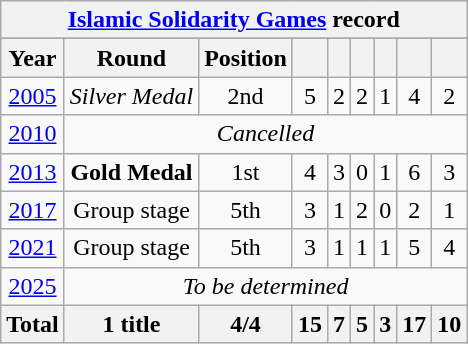<table class="wikitable" style="text-align: center;">
<tr>
<th colspan=9><a href='#'>Islamic Solidarity Games</a> record</th>
</tr>
<tr>
</tr>
<tr>
<th>Year</th>
<th>Round</th>
<th>Position</th>
<th></th>
<th></th>
<th></th>
<th></th>
<th></th>
<th></th>
</tr>
<tr>
<td> <a href='#'>2005</a></td>
<td> <em>Silver Medal</em></td>
<td>2nd</td>
<td>5</td>
<td>2</td>
<td>2</td>
<td>1</td>
<td>4</td>
<td>2</td>
</tr>
<tr>
<td> <a href='#'>2010</a></td>
<td colspan=8><em>Cancelled</em></td>
</tr>
<tr>
<td> <a href='#'>2013</a></td>
<td> <strong>Gold Medal</strong></td>
<td>1st</td>
<td>4</td>
<td>3</td>
<td>0</td>
<td>1</td>
<td>6</td>
<td>3</td>
</tr>
<tr>
<td> <a href='#'>2017</a></td>
<td>Group stage</td>
<td>5th</td>
<td>3</td>
<td>1</td>
<td>2</td>
<td>0</td>
<td>2</td>
<td>1</td>
</tr>
<tr>
<td> <a href='#'>2021</a></td>
<td>Group stage</td>
<td>5th</td>
<td>3</td>
<td>1</td>
<td>1</td>
<td>1</td>
<td>5</td>
<td>4</td>
</tr>
<tr>
<td> <a href='#'>2025</a></td>
<td colspan=8><em>To be determined</em></td>
</tr>
<tr>
<th>Total</th>
<th>1 title</th>
<th>4/4</th>
<th>15</th>
<th>7</th>
<th>5</th>
<th>3</th>
<th>17</th>
<th>10</th>
</tr>
</table>
